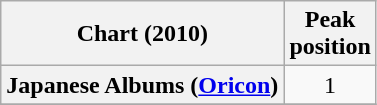<table class="wikitable plainrowheaders">
<tr>
<th>Chart (2010)</th>
<th>Peak<br>position</th>
</tr>
<tr>
<th scope="row">Japanese Albums (<a href='#'>Oricon</a>)</th>
<td style="text-align:center;">1</td>
</tr>
<tr>
</tr>
</table>
